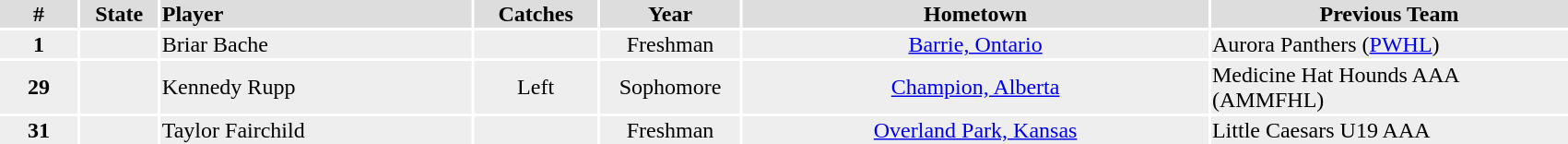<table width=90%>
<tr>
<th colspan=7></th>
</tr>
<tr bgcolor="#dddddd">
<th width=5%>#</th>
<th width=5%>State</th>
<td align=left!!width=10%><strong>Player</strong></td>
<th width=8%>Catches</th>
<th width=9%>Year</th>
<th width=30%>Hometown</th>
<th width=23%>Previous Team</th>
</tr>
<tr bgcolor="#eeeeee">
<td align=center><strong>1</strong></td>
<td align=center></td>
<td>Briar Bache</td>
<td align=center></td>
<td align=center>Freshman</td>
<td align=center><a href='#'>Barrie, Ontario</a></td>
<td>Aurora Panthers (<a href='#'>PWHL</a>)</td>
</tr>
<tr bgcolor="#eeeeee">
<td align=center><strong>29</strong></td>
<td align=center></td>
<td>Kennedy Rupp</td>
<td align=center>Left</td>
<td align=center>Sophomore</td>
<td align=center><a href='#'>Champion, Alberta</a></td>
<td>Medicine Hat Hounds AAA (AMMFHL)</td>
</tr>
<tr bgcolor="#eeeeee">
<td align=center><strong>31</strong></td>
<td align=center></td>
<td>Taylor Fairchild</td>
<td align=center></td>
<td align=center>Freshman</td>
<td align=center><a href='#'>Overland Park, Kansas</a></td>
<td>Little Caesars U19 AAA</td>
</tr>
</table>
